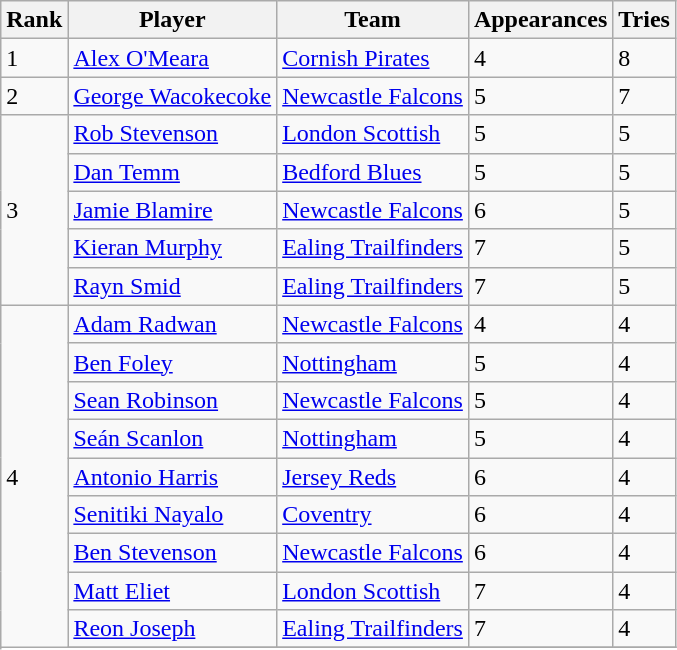<table class="wikitable">
<tr>
<th>Rank</th>
<th>Player</th>
<th>Team</th>
<th>Appearances</th>
<th>Tries</th>
</tr>
<tr>
<td>1</td>
<td> <a href='#'>Alex O'Meara</a></td>
<td><a href='#'>Cornish Pirates</a></td>
<td>4</td>
<td>8</td>
</tr>
<tr>
<td>2</td>
<td> <a href='#'>George Wacokecoke</a></td>
<td><a href='#'>Newcastle Falcons</a></td>
<td>5</td>
<td>7</td>
</tr>
<tr>
<td rowspan=5>3</td>
<td> <a href='#'>Rob Stevenson</a></td>
<td><a href='#'>London Scottish</a></td>
<td>5</td>
<td>5</td>
</tr>
<tr>
<td> <a href='#'>Dan Temm</a></td>
<td><a href='#'>Bedford Blues</a></td>
<td>5</td>
<td>5</td>
</tr>
<tr>
<td> <a href='#'>Jamie Blamire</a></td>
<td><a href='#'>Newcastle Falcons</a></td>
<td>6</td>
<td>5</td>
</tr>
<tr>
<td> <a href='#'>Kieran Murphy</a></td>
<td><a href='#'>Ealing Trailfinders</a></td>
<td>7</td>
<td>5</td>
</tr>
<tr>
<td> <a href='#'>Rayn Smid</a></td>
<td><a href='#'>Ealing Trailfinders</a></td>
<td>7</td>
<td>5</td>
</tr>
<tr>
<td rowspan=10>4</td>
<td> <a href='#'>Adam Radwan</a></td>
<td><a href='#'>Newcastle Falcons</a></td>
<td>4</td>
<td>4</td>
</tr>
<tr>
<td> <a href='#'>Ben Foley</a></td>
<td><a href='#'>Nottingham</a></td>
<td>5</td>
<td>4</td>
</tr>
<tr>
<td> <a href='#'>Sean Robinson</a></td>
<td><a href='#'>Newcastle Falcons</a></td>
<td>5</td>
<td>4</td>
</tr>
<tr>
<td> <a href='#'>Seán Scanlon</a></td>
<td><a href='#'>Nottingham</a></td>
<td>5</td>
<td>4</td>
</tr>
<tr>
<td> <a href='#'>Antonio Harris</a></td>
<td><a href='#'>Jersey Reds</a></td>
<td>6</td>
<td>4</td>
</tr>
<tr>
<td> <a href='#'>Senitiki Nayalo</a></td>
<td><a href='#'>Coventry</a></td>
<td>6</td>
<td>4</td>
</tr>
<tr>
<td> <a href='#'>Ben Stevenson</a></td>
<td><a href='#'>Newcastle Falcons</a></td>
<td>6</td>
<td>4</td>
</tr>
<tr>
<td> <a href='#'>Matt Eliet</a></td>
<td><a href='#'>London Scottish</a></td>
<td>7</td>
<td>4</td>
</tr>
<tr>
<td> <a href='#'>Reon Joseph</a></td>
<td><a href='#'>Ealing Trailfinders</a></td>
<td>7</td>
<td>4</td>
</tr>
<tr>
</tr>
</table>
